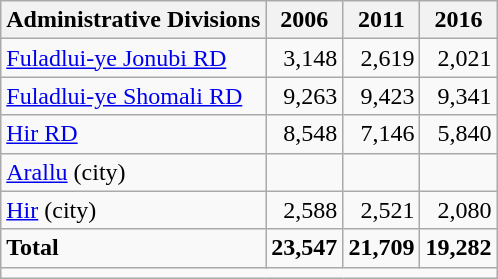<table class="wikitable">
<tr>
<th>Administrative Divisions</th>
<th>2006</th>
<th>2011</th>
<th>2016</th>
</tr>
<tr>
<td><a href='#'>Fuladlui-ye Jonubi RD</a></td>
<td style="text-align: right;">3,148</td>
<td style="text-align: right;">2,619</td>
<td style="text-align: right;">2,021</td>
</tr>
<tr>
<td><a href='#'>Fuladlui-ye Shomali RD</a></td>
<td style="text-align: right;">9,263</td>
<td style="text-align: right;">9,423</td>
<td style="text-align: right;">9,341</td>
</tr>
<tr>
<td><a href='#'>Hir RD</a></td>
<td style="text-align: right;">8,548</td>
<td style="text-align: right;">7,146</td>
<td style="text-align: right;">5,840</td>
</tr>
<tr>
<td><a href='#'>Arallu</a> (city)</td>
<td style="text-align: right;"></td>
<td style="text-align: right;"></td>
<td style="text-align: right;"></td>
</tr>
<tr>
<td><a href='#'>Hir</a> (city)</td>
<td style="text-align: right;">2,588</td>
<td style="text-align: right;">2,521</td>
<td style="text-align: right;">2,080</td>
</tr>
<tr>
<td><strong>Total</strong></td>
<td style="text-align: right;"><strong>23,547</strong></td>
<td style="text-align: right;"><strong>21,709</strong></td>
<td style="text-align: right;"><strong>19,282</strong></td>
</tr>
<tr>
<td colspan=4></td>
</tr>
</table>
